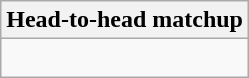<table class="wikitable collapsible collapsed">
<tr>
<th>Head-to-head matchup</th>
</tr>
<tr>
<td><br></td>
</tr>
</table>
